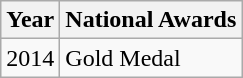<table class="wikitable">
<tr>
<th>Year</th>
<th>National Awards</th>
</tr>
<tr>
<td>2014</td>
<td>Gold Medal</td>
</tr>
</table>
